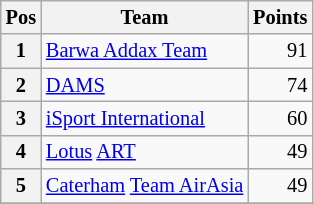<table class="wikitable" style="font-size: 85%;">
<tr>
<th>Pos</th>
<th>Team</th>
<th>Points</th>
</tr>
<tr>
<th>1</th>
<td> <a href='#'>Barwa Addax Team</a></td>
<td align=right>91</td>
</tr>
<tr>
<th>2</th>
<td> <a href='#'>DAMS</a></td>
<td align=right>74</td>
</tr>
<tr>
<th>3</th>
<td> <a href='#'>iSport International</a></td>
<td align=right>60</td>
</tr>
<tr>
<th>4</th>
<td> <a href='#'>Lotus</a> <a href='#'>ART</a></td>
<td align=right>49</td>
</tr>
<tr>
<th>5</th>
<td> <a href='#'>Caterham</a> <a href='#'>Team AirAsia</a></td>
<td align=right>49</td>
</tr>
<tr>
</tr>
</table>
